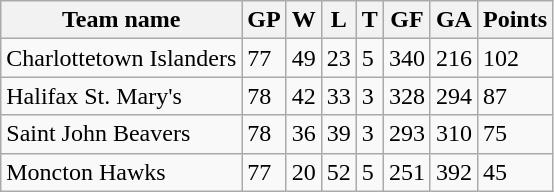<table class="wikitable">
<tr>
<th>Team name</th>
<th>GP</th>
<th>W</th>
<th>L</th>
<th>T</th>
<th>GF</th>
<th>GA</th>
<th>Points</th>
</tr>
<tr>
<td>Charlottetown Islanders</td>
<td>77</td>
<td>49</td>
<td>23</td>
<td>5</td>
<td>340</td>
<td>216</td>
<td>102</td>
</tr>
<tr>
<td>Halifax St. Mary's</td>
<td>78</td>
<td>42</td>
<td>33</td>
<td>3</td>
<td>328</td>
<td>294</td>
<td>87</td>
</tr>
<tr>
<td>Saint John Beavers</td>
<td>78</td>
<td>36</td>
<td>39</td>
<td>3</td>
<td>293</td>
<td>310</td>
<td>75</td>
</tr>
<tr>
<td>Moncton Hawks</td>
<td>77</td>
<td>20</td>
<td>52</td>
<td>5</td>
<td>251</td>
<td>392</td>
<td>45</td>
</tr>
</table>
